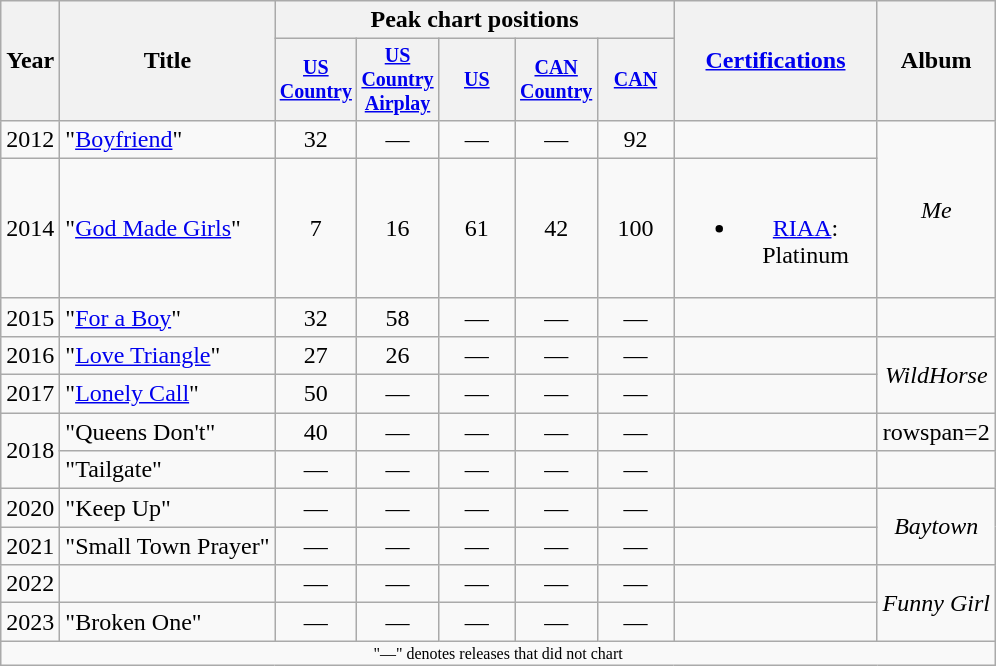<table class="wikitable" style="text-align:center;">
<tr>
<th rowspan="2">Year</th>
<th rowspan="2">Title</th>
<th colspan="5">Peak chart positions</th>
<th rowspan="2" style="width:8em;"><a href='#'>Certifications</a></th>
<th rowspan="2">Album</th>
</tr>
<tr style="font-size:smaller;">
<th style="width:45px;"><a href='#'>US Country</a><br></th>
<th style="width:45px;"><a href='#'>US Country Airplay</a><br></th>
<th style="width:45px;"><a href='#'>US</a><br></th>
<th style="width:45px;"><a href='#'>CAN Country</a><br></th>
<th style="width:45px;"><a href='#'>CAN</a><br></th>
</tr>
<tr>
<td>2012</td>
<td style="text-align:left;">"<a href='#'>Boyfriend</a>"</td>
<td>32</td>
<td>—</td>
<td>—</td>
<td>—</td>
<td>92</td>
<td></td>
<td rowspan="2"><em>Me</em></td>
</tr>
<tr>
<td>2014</td>
<td style="text-align:left;">"<a href='#'>God Made Girls</a>"</td>
<td>7</td>
<td>16</td>
<td>61</td>
<td>42</td>
<td>100</td>
<td><br><ul><li><a href='#'>RIAA</a>: Platinum</li></ul></td>
</tr>
<tr>
<td>2015</td>
<td style="text-align:left;">"<a href='#'>For a Boy</a>"</td>
<td>32</td>
<td>58</td>
<td>—</td>
<td>—</td>
<td>—</td>
<td></td>
<td></td>
</tr>
<tr>
<td>2016</td>
<td style="text-align:left;">"<a href='#'>Love Triangle</a>"</td>
<td>27</td>
<td>26</td>
<td>—</td>
<td>—</td>
<td>—</td>
<td></td>
<td rowspan="2"><em>WildHorse</em></td>
</tr>
<tr>
<td>2017</td>
<td style="text-align:left;">"<a href='#'>Lonely Call</a>"</td>
<td>50</td>
<td>—</td>
<td>—</td>
<td>—</td>
<td>—</td>
<td></td>
</tr>
<tr>
<td rowspan=2>2018</td>
<td style="text-align:left;">"Queens Don't"</td>
<td>40</td>
<td>—</td>
<td>—</td>
<td>—</td>
<td>—</td>
<td></td>
<td>rowspan=2 </td>
</tr>
<tr>
<td style="text-align:left;">"Tailgate"</td>
<td>—</td>
<td>—</td>
<td>—</td>
<td>—</td>
<td>—</td>
<td></td>
</tr>
<tr>
<td>2020</td>
<td style="text-align:left;">"Keep Up"</td>
<td>—</td>
<td>—</td>
<td>—</td>
<td>—</td>
<td>—</td>
<td></td>
<td rowspan="2"><em>Baytown</em></td>
</tr>
<tr>
<td>2021</td>
<td style="text-align:left;">"Small Town Prayer"</td>
<td>—</td>
<td>—</td>
<td>—</td>
<td>—</td>
<td>—</td>
<td></td>
</tr>
<tr>
<td>2022</td>
<td style="text-align:left;"></td>
<td>—</td>
<td>—</td>
<td>—</td>
<td>—</td>
<td>—</td>
<td></td>
<td rowspan="2"><em>Funny Girl</em></td>
</tr>
<tr>
<td>2023</td>
<td style="text-align:left;">"Broken One"</td>
<td>—</td>
<td>—</td>
<td>—</td>
<td>—</td>
<td>—</td>
<td></td>
</tr>
<tr>
<td colspan="9" style="font-size:8pt">"—" denotes releases that did not chart</td>
</tr>
</table>
